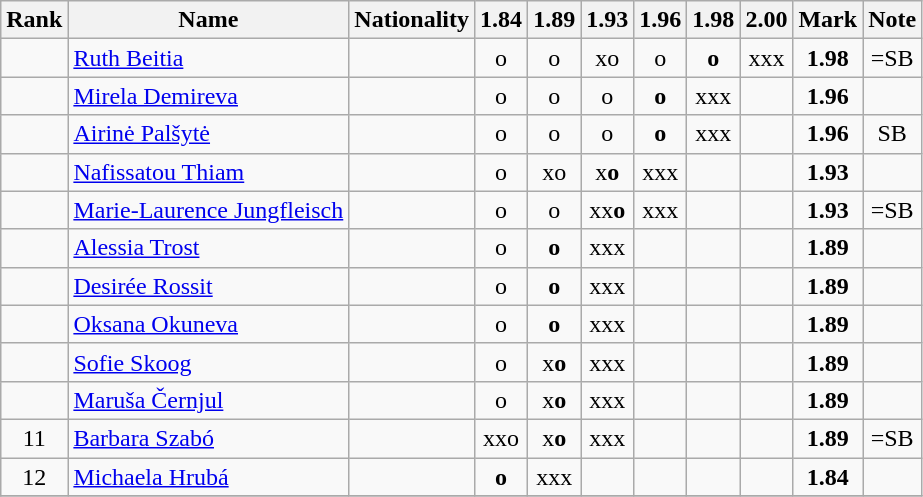<table class="wikitable sortable" style="text-align:center">
<tr>
<th>Rank</th>
<th>Name</th>
<th>Nationality</th>
<th>1.84</th>
<th>1.89</th>
<th>1.93</th>
<th>1.96</th>
<th>1.98</th>
<th>2.00</th>
<th>Mark</th>
<th>Note</th>
</tr>
<tr>
<td></td>
<td align=left><a href='#'>Ruth Beitia</a></td>
<td align=left></td>
<td>o</td>
<td>o</td>
<td>xo</td>
<td>o</td>
<td><strong>o</strong></td>
<td>xxx</td>
<td><strong>1.98</strong></td>
<td>=SB</td>
</tr>
<tr>
<td></td>
<td align=left><a href='#'>Mirela Demireva</a></td>
<td align=left></td>
<td>o</td>
<td>o</td>
<td>o</td>
<td><strong>o</strong></td>
<td>xxx</td>
<td></td>
<td><strong>1.96</strong></td>
<td></td>
</tr>
<tr>
<td></td>
<td align=left><a href='#'>Airinė Palšytė</a></td>
<td align=left></td>
<td>o</td>
<td>o</td>
<td>o</td>
<td><strong>o</strong></td>
<td>xxx</td>
<td></td>
<td><strong>1.96</strong></td>
<td>SB</td>
</tr>
<tr>
<td></td>
<td align=left><a href='#'>Nafissatou Thiam</a></td>
<td align=left></td>
<td>o</td>
<td>xo</td>
<td>x<strong>o</strong></td>
<td>xxx</td>
<td></td>
<td></td>
<td><strong>1.93</strong></td>
<td></td>
</tr>
<tr>
<td></td>
<td align=left><a href='#'>Marie-Laurence Jungfleisch</a></td>
<td align=left></td>
<td>o</td>
<td>o</td>
<td>xx<strong>o</strong></td>
<td>xxx</td>
<td></td>
<td></td>
<td><strong>1.93</strong></td>
<td>=SB</td>
</tr>
<tr>
<td></td>
<td align=left><a href='#'>Alessia Trost</a></td>
<td align=left></td>
<td>o</td>
<td><strong>o</strong></td>
<td>xxx</td>
<td></td>
<td></td>
<td></td>
<td><strong>1.89</strong></td>
<td></td>
</tr>
<tr>
<td></td>
<td align=left><a href='#'>Desirée Rossit</a></td>
<td align=left></td>
<td>o</td>
<td><strong>o</strong></td>
<td>xxx</td>
<td></td>
<td></td>
<td></td>
<td><strong>1.89</strong></td>
<td></td>
</tr>
<tr>
<td></td>
<td align=left><a href='#'>Oksana Okuneva</a></td>
<td align=left></td>
<td>o</td>
<td><strong>o</strong></td>
<td>xxx</td>
<td></td>
<td></td>
<td></td>
<td><strong>1.89</strong></td>
<td></td>
</tr>
<tr>
<td></td>
<td align=left><a href='#'>Sofie Skoog</a></td>
<td align=left></td>
<td>o</td>
<td>x<strong>o</strong></td>
<td>xxx</td>
<td></td>
<td></td>
<td></td>
<td><strong>1.89</strong></td>
<td></td>
</tr>
<tr>
<td></td>
<td align=left><a href='#'>Maruša Černjul</a></td>
<td align=left></td>
<td>o</td>
<td>x<strong>o</strong></td>
<td>xxx</td>
<td></td>
<td></td>
<td></td>
<td><strong>1.89</strong></td>
<td></td>
</tr>
<tr>
<td>11</td>
<td align=left><a href='#'>Barbara Szabó</a></td>
<td align=left></td>
<td>xxo</td>
<td>x<strong>o</strong></td>
<td>xxx</td>
<td></td>
<td></td>
<td></td>
<td><strong>1.89</strong></td>
<td>=SB</td>
</tr>
<tr>
<td>12</td>
<td align=left><a href='#'>Michaela Hrubá</a></td>
<td align=left></td>
<td><strong>o</strong></td>
<td>xxx</td>
<td></td>
<td></td>
<td></td>
<td></td>
<td><strong>1.84</strong></td>
<td></td>
</tr>
<tr>
</tr>
</table>
